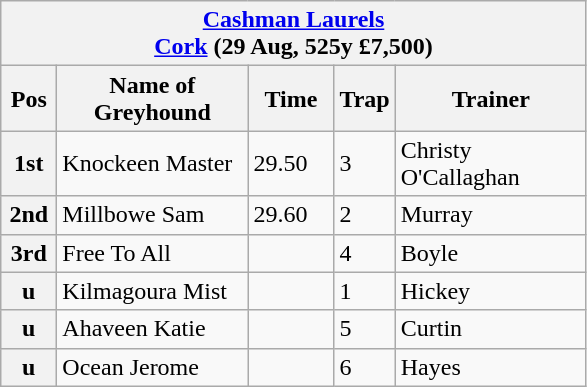<table class="wikitable">
<tr>
<th colspan="6"><a href='#'>Cashman Laurels</a><br><a href='#'>Cork</a> (29 Aug, 525y £7,500)</th>
</tr>
<tr>
<th width=30>Pos</th>
<th width=120>Name of Greyhound</th>
<th width=50>Time</th>
<th width=30>Trap</th>
<th width=120>Trainer</th>
</tr>
<tr>
<th>1st</th>
<td>Knockeen Master</td>
<td>29.50</td>
<td>3</td>
<td>Christy O'Callaghan</td>
</tr>
<tr>
<th>2nd</th>
<td>Millbowe Sam</td>
<td>29.60</td>
<td>2</td>
<td>Murray</td>
</tr>
<tr>
<th>3rd</th>
<td>Free To All</td>
<td></td>
<td>4</td>
<td>Boyle</td>
</tr>
<tr>
<th>u</th>
<td>Kilmagoura Mist</td>
<td></td>
<td>1</td>
<td>Hickey</td>
</tr>
<tr>
<th>u</th>
<td>Ahaveen Katie</td>
<td></td>
<td>5</td>
<td>Curtin</td>
</tr>
<tr>
<th>u</th>
<td>Ocean Jerome</td>
<td></td>
<td>6</td>
<td>Hayes</td>
</tr>
</table>
